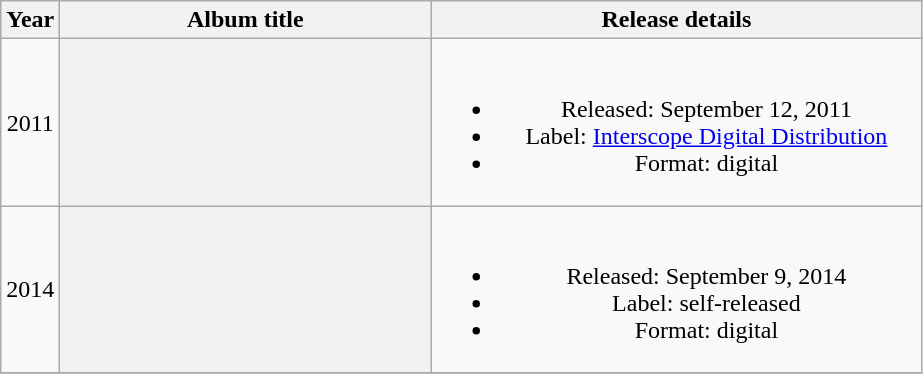<table class="wikitable plainrowheaders" style="text-align:center;">
<tr>
<th>Year</th>
<th scope="col" rowspan="1" style="width:15em;">Album title</th>
<th scope="col" rowspan="1" style="width:20em;">Release details</th>
</tr>
<tr>
<td>2011</td>
<th></th>
<td><br><ul><li>Released: September 12, 2011</li><li>Label: <a href='#'>Interscope Digital Distribution</a></li><li>Format: digital</li></ul></td>
</tr>
<tr>
<td>2014</td>
<th></th>
<td><br><ul><li>Released: September 9, 2014</li><li>Label:  self-released</li><li>Format: digital</li></ul></td>
</tr>
<tr>
</tr>
</table>
